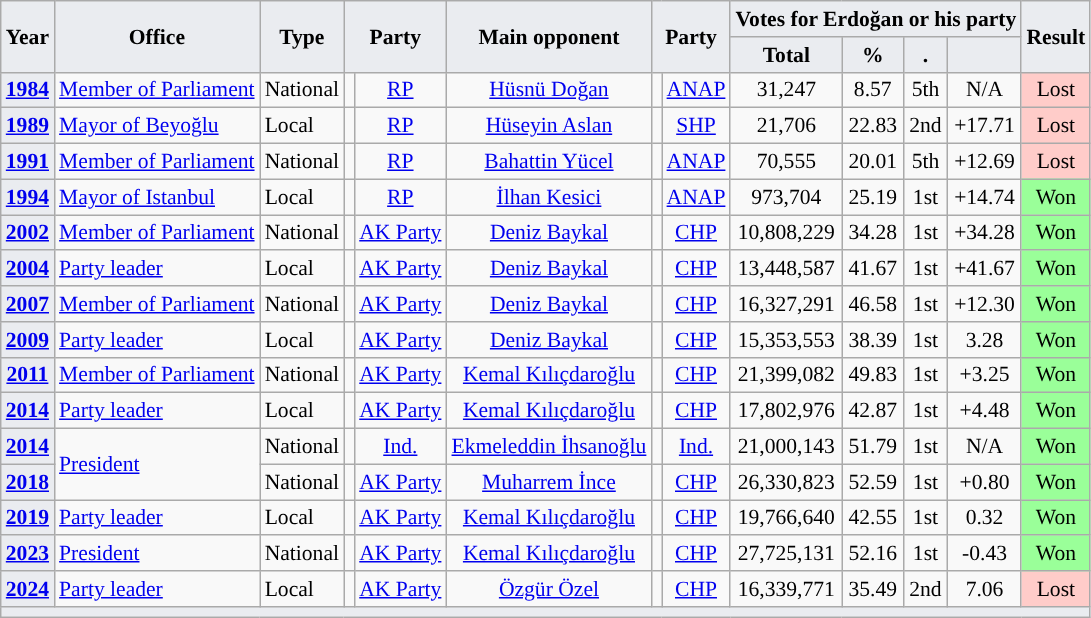<table class="wikitable" style="font-size:90%; text-align:center;">
<tr>
<th style="background-color:#EAECF0;" rowspan=2>Year</th>
<th style="background-color:#EAECF0;" rowspan=2>Office</th>
<th style="background-color:#EAECF0;" rowspan=2>Type</th>
<th style="background-color:#EAECF0;" colspan=2 rowspan=2>Party</th>
<th style="background-color:#EAECF0;" rowspan=2>Main opponent</th>
<th style="background-color:#EAECF0;" colspan=2 rowspan=2>Party</th>
<th style="background-color:#EAECF0;" colspan=4>Votes for Erdoğan or his party</th>
<th style="background-color:#EAECF0;" rowspan=2>Result</th>
</tr>
<tr>
<th style="background-color:#EAECF0;">Total</th>
<th style="background-color:#EAECF0;">%</th>
<th style="background-color:#EAECF0;">.</th>
<th style="background-color:#EAECF0;"></th>
</tr>
<tr>
<th style="background-color:#EAECF0;"><a href='#'>1984</a></th>
<td style="text-align:left;"><a href='#'>Member of Parliament</a></td>
<td style="text-align:left;">National</td>
<td style="background-color:"></td>
<td><a href='#'>RP</a></td>
<td><a href='#'>Hüsnü Doğan</a></td>
<td style="background-color:"></td>
<td><a href='#'>ANAP</a></td>
<td>31,247</td>
<td>8.57</td>
<td>5th</td>
<td>N/A</td>
<td style="background-color:#ffccc9;">Lost</td>
</tr>
<tr>
<th style="background-color:#EAECF0;"><a href='#'>1989</a></th>
<td style="text-align:left;"><a href='#'>Mayor of Beyoğlu</a></td>
<td style="text-align:left;">Local</td>
<td style="background-color:"></td>
<td><a href='#'>RP</a></td>
<td><a href='#'>Hüseyin Aslan</a></td>
<td style="background-color:"></td>
<td><a href='#'>SHP</a></td>
<td>21,706</td>
<td>22.83</td>
<td>2nd</td>
<td>+17.71</td>
<td style="background-color:#ffccc9;">Lost</td>
</tr>
<tr>
<th style="background-color:#EAECF0;"><a href='#'>1991</a></th>
<td style="text-align:left;"><a href='#'>Member of Parliament</a></td>
<td style="text-align:left;">National</td>
<td style="background-color:"></td>
<td><a href='#'>RP</a></td>
<td><a href='#'>Bahattin Yücel</a></td>
<td style="background-color:"></td>
<td><a href='#'>ANAP</a></td>
<td>70,555</td>
<td>20.01</td>
<td>5th</td>
<td>+12.69</td>
<td style="background-color:#ffccc9;">Lost</td>
</tr>
<tr>
<th style="background-color:#EAECF0;"><a href='#'>1994</a></th>
<td style="text-align:left;"><a href='#'>Mayor of Istanbul</a></td>
<td style="text-align:left;">Local</td>
<td style="background-color:"></td>
<td><a href='#'>RP</a></td>
<td><a href='#'>İlhan Kesici</a></td>
<td style="background-color:"></td>
<td><a href='#'>ANAP</a></td>
<td>973,704</td>
<td>25.19</td>
<td>1st</td>
<td>+14.74</td>
<td style="background-color:#9aff99;">Won</td>
</tr>
<tr>
<th style="background-color:#EAECF0;"><a href='#'>2002</a></th>
<td style="text-align:left;"><a href='#'>Member of Parliament</a></td>
<td style="text-align:left;">National</td>
<td style="background-color:"></td>
<td><a href='#'>AK Party</a></td>
<td><a href='#'>Deniz Baykal</a></td>
<td style="background-color:"></td>
<td><a href='#'>CHP</a></td>
<td>10,808,229</td>
<td>34.28</td>
<td>1st</td>
<td>+34.28</td>
<td style="background-color:#9aff99;">Won</td>
</tr>
<tr>
<th style="background-color:#EAECF0;"><a href='#'>2004</a></th>
<td style="text-align:left;"><a href='#'>Party leader</a></td>
<td style="text-align:left;">Local</td>
<td style="background-color:"></td>
<td><a href='#'>AK Party</a></td>
<td><a href='#'>Deniz Baykal</a></td>
<td style="background-color:"></td>
<td><a href='#'>CHP</a></td>
<td>13,448,587</td>
<td>41.67</td>
<td>1st</td>
<td>+41.67</td>
<td style="background-color:#9aff99;">Won</td>
</tr>
<tr>
<th style="background-color:#EAECF0;"><a href='#'>2007</a></th>
<td style="text-align:left;"><a href='#'>Member of Parliament</a></td>
<td style="text-align:left;">National</td>
<td style="background-color:"></td>
<td><a href='#'>AK Party</a></td>
<td><a href='#'>Deniz Baykal</a></td>
<td style="background-color:"></td>
<td><a href='#'>CHP</a></td>
<td>16,327,291</td>
<td>46.58</td>
<td>1st</td>
<td>+12.30</td>
<td style="background-color:#9aff99;">Won</td>
</tr>
<tr>
<th style="background-color:#EAECF0;"><a href='#'>2009</a></th>
<td style="text-align:left;"><a href='#'>Party leader</a></td>
<td style="text-align:left;">Local</td>
<td style="background-color:"></td>
<td><a href='#'>AK Party</a></td>
<td><a href='#'>Deniz Baykal</a></td>
<td style="background-color:"></td>
<td><a href='#'>CHP</a></td>
<td>15,353,553</td>
<td>38.39</td>
<td>1st</td>
<td>3.28</td>
<td style="background-color:#9aff99;">Won</td>
</tr>
<tr>
<th style="background-color:#EAECF0;"><a href='#'>2011</a></th>
<td style="text-align:left;"><a href='#'>Member of Parliament</a></td>
<td style="text-align:left;">National</td>
<td style="background-color:"></td>
<td><a href='#'>AK Party</a></td>
<td><a href='#'>Kemal Kılıçdaroğlu</a></td>
<td style="background-color:"></td>
<td><a href='#'>CHP</a></td>
<td>21,399,082</td>
<td>49.83</td>
<td>1st</td>
<td>+3.25</td>
<td style="background-color:#9aff99;">Won</td>
</tr>
<tr>
<th style="background-color:#EAECF0;"><a href='#'>2014</a></th>
<td style="text-align:left;"><a href='#'>Party leader</a></td>
<td style="text-align:left;">Local</td>
<td style="background-color:"></td>
<td><a href='#'>AK Party</a></td>
<td><a href='#'>Kemal Kılıçdaroğlu</a></td>
<td style="background-color:"></td>
<td><a href='#'>CHP</a></td>
<td>17,802,976</td>
<td>42.87</td>
<td>1st</td>
<td>+4.48</td>
<td style="background-color:#9aff99;">Won</td>
</tr>
<tr>
<th style="background-color:#EAECF0;"><a href='#'>2014</a></th>
<td rowspan="2" style="text-align:left;"><a href='#'>President</a></td>
<td style="text-align:left;">National</td>
<td style="background-color:"></td>
<td><a href='#'>Ind.</a></td>
<td><a href='#'>Ekmeleddin İhsanoğlu</a></td>
<td style="background-color:"></td>
<td><a href='#'>Ind.</a></td>
<td>21,000,143</td>
<td>51.79</td>
<td>1st</td>
<td>N/A</td>
<td style="background-color:#9aff99;">Won</td>
</tr>
<tr>
<th style="background-color:#EAECF0;"><a href='#'>2018</a></th>
<td style="text-align:left;">National</td>
<td style="background-color:"></td>
<td><a href='#'>AK Party</a></td>
<td><a href='#'>Muharrem İnce</a></td>
<td style="background-color:"></td>
<td><a href='#'>CHP</a></td>
<td>26,330,823</td>
<td>52.59</td>
<td>1st</td>
<td>+0.80</td>
<td style="background-color:#9aff99;">Won</td>
</tr>
<tr>
<th style="background-color:#EAECF0;"><a href='#'>2019</a></th>
<td style="text-align:left;"><a href='#'>Party leader</a></td>
<td style="text-align:left;">Local</td>
<td style="background-color:"></td>
<td><a href='#'>AK Party</a></td>
<td><a href='#'>Kemal Kılıçdaroğlu</a></td>
<td style="background-color:"></td>
<td><a href='#'>CHP</a></td>
<td>19,766,640</td>
<td>42.55</td>
<td>1st</td>
<td>0.32</td>
<td style="background-color:#9aff99;">Won</td>
</tr>
<tr>
<th style="background-color:#EAECF0;"><a href='#'>2023</a></th>
<td style="text-align:left;"><a href='#'>President</a></td>
<td style="text-align:left;">National</td>
<td style="background-color:"></td>
<td><a href='#'>AK Party</a></td>
<td><a href='#'>Kemal Kılıçdaroğlu</a></td>
<td style="background-color:"></td>
<td><a href='#'>CHP</a></td>
<td>27,725,131</td>
<td>52.16</td>
<td>1st</td>
<td>-0.43</td>
<td style="background-color:#9aff99;">Won</td>
</tr>
<tr>
<th style="background-color:#EAECF0;"><a href='#'>2024</a></th>
<td style="text-align:left;"><a href='#'>Party leader</a></td>
<td style="text-align:left;">Local</td>
<td style="background-color:"></td>
<td><a href='#'>AK Party</a></td>
<td><a href='#'>Özgür Özel</a></td>
<td style="background-color:"></td>
<td><a href='#'>CHP</a></td>
<td>16,339,771</td>
<td>35.49</td>
<td>2nd</td>
<td>7.06</td>
<td style="background-color:#ffccc9;">Lost</td>
</tr>
<tr>
<th style="background-color:#EAECF0;" colspan=13></th>
</tr>
</table>
